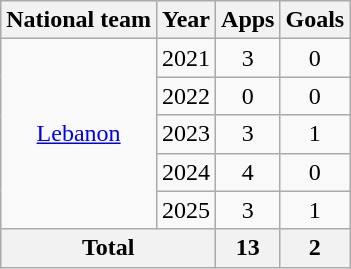<table class="wikitable" style="text-align:center">
<tr>
<th>National team</th>
<th>Year</th>
<th>Apps</th>
<th>Goals</th>
</tr>
<tr>
<td rowspan="5"><a href='#'>Lebanon</a></td>
<td>2021</td>
<td>3</td>
<td>0</td>
</tr>
<tr>
<td>2022</td>
<td>0</td>
<td>0</td>
</tr>
<tr>
<td>2023</td>
<td>3</td>
<td>1</td>
</tr>
<tr>
<td>2024</td>
<td>4</td>
<td>0</td>
</tr>
<tr>
<td>2025</td>
<td>3</td>
<td>1</td>
</tr>
<tr>
<th colspan="2">Total</th>
<th>13</th>
<th>2</th>
</tr>
</table>
